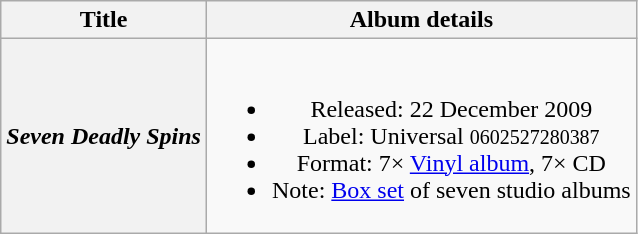<table class="wikitable plainrowheaders" style="text-align:center;">
<tr>
<th>Title</th>
<th>Album details</th>
</tr>
<tr>
<th scope="row"><em>Seven Deadly Spins</em></th>
<td><br><ul><li>Released: 22 December 2009</li><li>Label: Universal <small>0602527280387</small></li><li>Format: 7× <a href='#'>Vinyl album</a>, 7×  CD</li><li>Note: <a href='#'>Box set</a> of seven studio albums</li></ul></td>
</tr>
</table>
